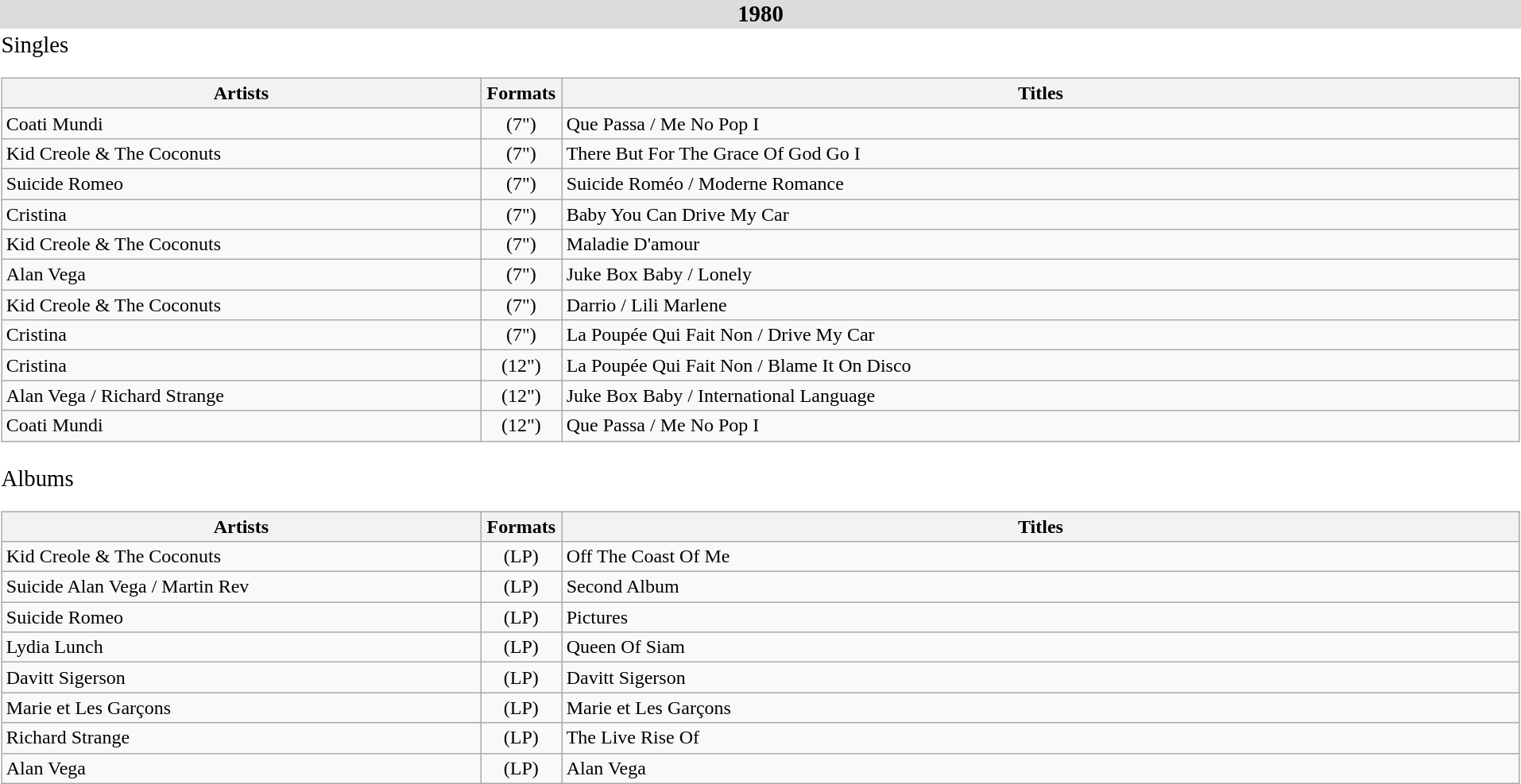<table class="collapsible collapsed" style="width:80em;">
<tr>
<th style = background:#DCDCDC><big>1980</big></th>
</tr>
<tr>
<td><big>Singles</big><br><table class="wikitable sortable" style="width:100%;" align="left">
<tr>
<th scope=col width="30%">Artists</th>
<th scope=col width="5%">Formats</th>
<th scope=col width="60%">Titles</th>
</tr>
<tr>
<td>Coati Mundi</td>
<td align="center">(7")</td>
<td>Que Passa / Me No Pop I</td>
</tr>
<tr>
<td>Kid Creole & The Coconuts</td>
<td align="center">(7")</td>
<td>There But For The Grace Of God Go I</td>
</tr>
<tr>
<td>Suicide Romeo</td>
<td align="center">(7")</td>
<td>Suicide Roméo / Moderne Romance</td>
</tr>
<tr>
<td>Cristina</td>
<td align="center">(7")</td>
<td>Baby You Can Drive My Car</td>
</tr>
<tr>
<td>Kid Creole & The Coconuts</td>
<td align="center">(7")</td>
<td>Maladie D'amour</td>
</tr>
<tr>
<td>Alan Vega</td>
<td align="center">(7")</td>
<td>Juke Box Baby / Lonely</td>
</tr>
<tr>
<td>Kid Creole & The Coconuts</td>
<td align="center">(7")</td>
<td>Darrio / Lili Marlene</td>
</tr>
<tr>
<td>Cristina</td>
<td align="center">(7")</td>
<td>La Poupée Qui Fait Non / Drive My Car</td>
</tr>
<tr>
<td>Cristina</td>
<td align="center">(12")</td>
<td>La Poupée Qui Fait Non / Blame It On Disco</td>
</tr>
<tr>
<td>Alan Vega / Richard Strange</td>
<td align="center">(12")</td>
<td>Juke Box Baby / International Language</td>
</tr>
<tr>
<td>Coati Mundi</td>
<td align="center">(12")</td>
<td>Que Passa / Me No Pop I</td>
</tr>
</table>
</td>
</tr>
<tr>
<td><big>Albums</big><br><table class="wikitable sortable" style="width:100%;" align="left">
<tr>
<th scope=col width="30%">Artists</th>
<th scope=col width="5%">Formats</th>
<th scope=col width="60%">Titles</th>
</tr>
<tr>
<td>Kid Creole & The Coconuts</td>
<td align="center">(LP)</td>
<td>Off The Coast Of Me</td>
</tr>
<tr>
<td>Suicide Alan Vega / Martin Rev</td>
<td align="center">(LP)</td>
<td>Second Album</td>
</tr>
<tr>
<td>Suicide Romeo</td>
<td align="center">(LP)</td>
<td>Pictures</td>
</tr>
<tr>
<td>Lydia Lunch</td>
<td align="center">(LP)</td>
<td>Queen Of Siam</td>
</tr>
<tr>
<td>Davitt Sigerson</td>
<td align="center">(LP)</td>
<td>Davitt Sigerson</td>
</tr>
<tr>
<td>Marie et Les Garçons</td>
<td align="center">(LP)</td>
<td>Marie et Les Garçons</td>
</tr>
<tr>
<td>Richard Strange</td>
<td align="center">(LP)</td>
<td>The Live Rise Of</td>
</tr>
<tr>
<td>Alan Vega</td>
<td align="center">(LP)</td>
<td>Alan Vega</td>
</tr>
</table>
</td>
</tr>
</table>
